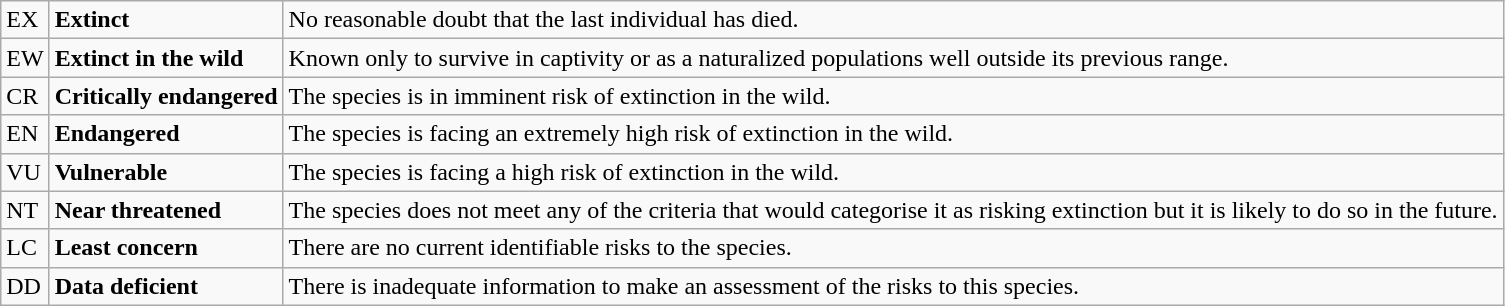<table class="wikitable" style="text-align:left">
<tr>
<td>EX</td>
<td><strong>Extinct</strong></td>
<td>No reasonable doubt that the last individual has died.</td>
</tr>
<tr>
<td>EW</td>
<td><strong>Extinct in the wild</strong></td>
<td>Known only to survive in captivity or as a naturalized populations well outside its previous range.</td>
</tr>
<tr>
<td>CR</td>
<td><strong>Critically endangered</strong></td>
<td>The species is in imminent risk of extinction in the wild.</td>
</tr>
<tr>
<td>EN</td>
<td><strong>Endangered</strong></td>
<td>The species is facing an extremely high risk of extinction in the wild.</td>
</tr>
<tr>
<td>VU</td>
<td><strong>Vulnerable</strong></td>
<td>The species is facing a high risk of extinction in the wild.</td>
</tr>
<tr>
<td>NT</td>
<td><strong>Near threatened</strong></td>
<td>The species does not meet any of the criteria that would categorise it as risking extinction but it is likely to do so in the future.</td>
</tr>
<tr>
<td>LC</td>
<td><strong>Least concern</strong></td>
<td>There are no current identifiable risks to the species.</td>
</tr>
<tr>
<td>DD</td>
<td><strong>Data deficient</strong></td>
<td>There is inadequate information to make an assessment of the risks to this species.</td>
</tr>
</table>
